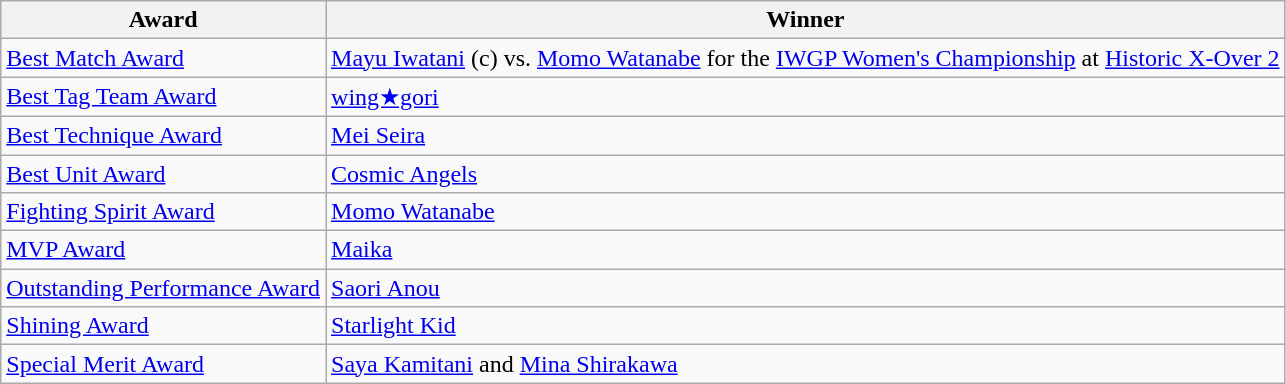<table class="wikitable">
<tr>
<th>Award</th>
<th>Winner</th>
</tr>
<tr>
<td><a href='#'>Best Match Award</a></td>
<td><a href='#'>Mayu Iwatani</a> (c) vs. <a href='#'>Momo Watanabe</a> for the <a href='#'>IWGP Women's Championship</a> at <a href='#'>Historic X-Over 2</a></td>
</tr>
<tr>
<td><a href='#'>Best Tag Team Award</a></td>
<td><a href='#'>wing★gori</a><br></td>
</tr>
<tr>
<td><a href='#'>Best Technique Award</a></td>
<td><a href='#'>Mei Seira</a></td>
</tr>
<tr>
<td><a href='#'>Best Unit Award</a></td>
<td><a href='#'>Cosmic Angels</a></td>
</tr>
<tr>
<td><a href='#'>Fighting Spirit Award</a></td>
<td><a href='#'>Momo Watanabe</a></td>
</tr>
<tr>
<td><a href='#'>MVP Award</a></td>
<td><a href='#'>Maika</a></td>
</tr>
<tr>
<td><a href='#'>Outstanding Performance Award</a></td>
<td><a href='#'>Saori Anou</a></td>
</tr>
<tr>
<td><a href='#'>Shining Award</a></td>
<td><a href='#'>Starlight Kid</a></td>
</tr>
<tr>
<td><a href='#'>Special Merit Award</a></td>
<td><a href='#'>Saya Kamitani</a> and <a href='#'>Mina Shirakawa</a></td>
</tr>
</table>
